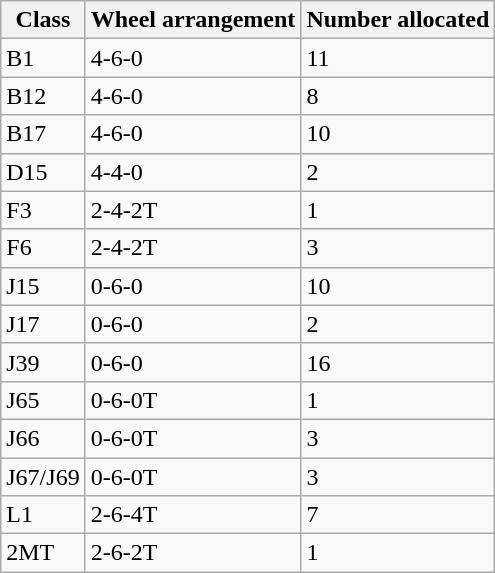<table class="wikitable">
<tr>
<th>Class</th>
<th>Wheel arrangement</th>
<th>Number allocated</th>
</tr>
<tr>
<td>B1</td>
<td>4-6-0</td>
<td>11</td>
</tr>
<tr>
<td>B12</td>
<td>4-6-0</td>
<td>8</td>
</tr>
<tr>
<td>B17</td>
<td>4-6-0</td>
<td>10</td>
</tr>
<tr>
<td>D15</td>
<td>4-4-0</td>
<td>2</td>
</tr>
<tr>
<td>F3</td>
<td>2-4-2T</td>
<td>1</td>
</tr>
<tr>
<td>F6</td>
<td>2-4-2T</td>
<td>3</td>
</tr>
<tr>
<td>J15</td>
<td>0-6-0</td>
<td>10</td>
</tr>
<tr>
<td>J17</td>
<td>0-6-0</td>
<td>2</td>
</tr>
<tr>
<td>J39</td>
<td>0-6-0</td>
<td>16</td>
</tr>
<tr>
<td>J65</td>
<td>0-6-0T</td>
<td>1</td>
</tr>
<tr>
<td>J66</td>
<td>0-6-0T</td>
<td>3</td>
</tr>
<tr>
<td>J67/J69</td>
<td>0-6-0T</td>
<td>3</td>
</tr>
<tr>
<td>L1</td>
<td>2-6-4T</td>
<td>7</td>
</tr>
<tr>
<td>2MT</td>
<td>2-6-2T</td>
<td>1</td>
</tr>
</table>
